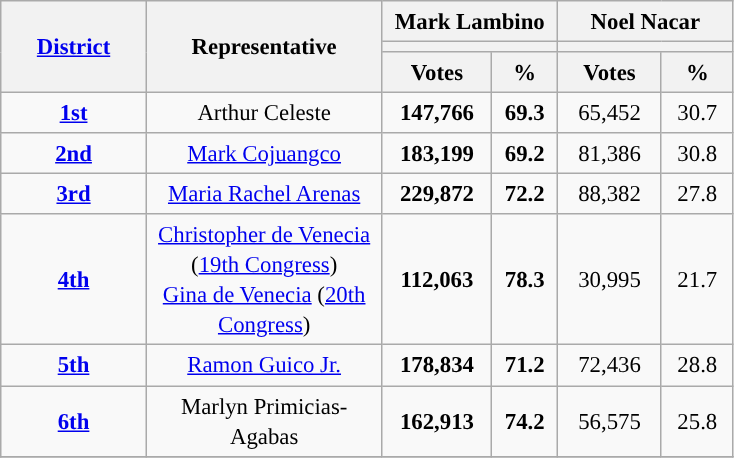<table class="wikitable collapsible collapsed" style="text-align:right; font-size:95%; line-height:20px;">
<tr>
<th rowspan="3" width="90"><a href='#'>District</a></th>
<th rowspan="3" width="150">Representative</th>
<th colspan="2" width="110">Mark Lambino</th>
<th colspan="2" width="110">Noel Nacar</th>
</tr>
<tr>
<th colspan="2" style="background:"></th>
<th colspan="2" style="background:"></th>
</tr>
<tr>
<th>Votes</th>
<th>%</th>
<th>Votes</th>
<th>%</th>
</tr>
<tr align="center">
<td scope="row"><strong><a href='#'>1st</a></strong></td>
<td>Arthur Celeste</td>
<td style="background:"><strong>147,766</strong></td>
<td style="background:"><strong>69.3</strong></td>
<td>65,452</td>
<td>30.7</td>
</tr>
<tr align="center">
<td scope="row"><strong><a href='#'>2nd</a></strong></td>
<td><a href='#'>Mark Cojuangco</a></td>
<td style="background:"><strong>183,199</strong></td>
<td style="background:"><strong>69.2</strong></td>
<td>81,386</td>
<td>30.8</td>
</tr>
<tr align="center">
<td scope="row"><strong><a href='#'>3rd</a></strong></td>
<td><a href='#'>Maria Rachel Arenas</a></td>
<td style="background:"><strong>229,872</strong></td>
<td style="background:"><strong>72.2</strong></td>
<td>88,382</td>
<td>27.8</td>
</tr>
<tr align="center">
<td><strong><a href='#'>4th</a></strong></td>
<td><a href='#'>Christopher de Venecia</a> (<a href='#'>19th Congress</a>)<br><a href='#'>Gina de Venecia</a> (<a href='#'>20th Congress</a>)</td>
<td style="background:"><strong>112,063</strong></td>
<td style="background:"><strong>78.3</strong></td>
<td>30,995</td>
<td>21.7</td>
</tr>
<tr align="center">
<td scope="row"><strong><a href='#'>5th</a></strong></td>
<td><a href='#'>Ramon Guico Jr.</a></td>
<td style="background:"><strong>178,834</strong></td>
<td style="background:"><strong>71.2</strong></td>
<td>72,436</td>
<td>28.8</td>
</tr>
<tr align="center">
<td scope="row"><strong><a href='#'>6th</a></strong></td>
<td>Marlyn Primicias-Agabas</td>
<td style="background:"><strong>162,913</strong></td>
<td style="background:"><strong>74.2</strong></td>
<td>56,575</td>
<td>25.8</td>
</tr>
<tr>
</tr>
</table>
